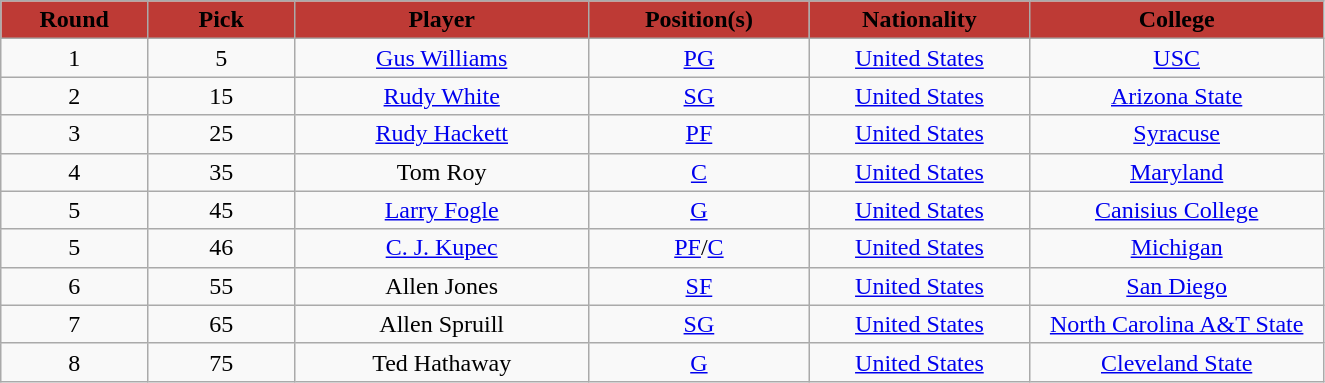<table class="wikitable sortable sortable">
<tr>
<th style="background:#BE3A35; color:#000000" width="10%">Round</th>
<th style="background:#BE3A35; color:#000000" width="10%">Pick</th>
<th style="background:#BE3A35; color:#000000" width="20%">Player</th>
<th style="background:#BE3A35; color:#000000" width="15%">Position(s)</th>
<th style="background:#BE3A35; color:#000000" width="15%">Nationality</th>
<th style="background:#BE3A35; color:#000000" width="20%">College</th>
</tr>
<tr style="text-align: center">
<td>1</td>
<td>5</td>
<td><a href='#'>Gus Williams</a></td>
<td><a href='#'>PG</a></td>
<td> <a href='#'>United States</a></td>
<td><a href='#'>USC</a></td>
</tr>
<tr style="text-align: center">
<td>2</td>
<td>15</td>
<td><a href='#'>Rudy White</a></td>
<td><a href='#'>SG</a></td>
<td> <a href='#'>United States</a></td>
<td><a href='#'>Arizona State</a></td>
</tr>
<tr style="text-align: center">
<td>3</td>
<td>25</td>
<td><a href='#'>Rudy Hackett</a></td>
<td><a href='#'>PF</a></td>
<td> <a href='#'>United States</a></td>
<td><a href='#'>Syracuse</a></td>
</tr>
<tr style="text-align: center">
<td>4</td>
<td>35</td>
<td>Tom Roy</td>
<td><a href='#'>C</a></td>
<td> <a href='#'>United States</a></td>
<td><a href='#'>Maryland</a></td>
</tr>
<tr style="text-align: center">
<td>5</td>
<td>45</td>
<td><a href='#'>Larry Fogle</a></td>
<td><a href='#'>G</a></td>
<td> <a href='#'>United States</a></td>
<td><a href='#'>Canisius College</a></td>
</tr>
<tr style="text-align: center">
<td>5</td>
<td>46</td>
<td><a href='#'>C. J. Kupec</a></td>
<td><a href='#'>PF</a>/<a href='#'>C</a></td>
<td> <a href='#'>United States</a></td>
<td><a href='#'>Michigan</a></td>
</tr>
<tr style="text-align: center">
<td>6</td>
<td>55</td>
<td>Allen Jones</td>
<td><a href='#'>SF</a></td>
<td> <a href='#'>United States</a></td>
<td><a href='#'>San Diego</a></td>
</tr>
<tr style="text-align: center">
<td>7</td>
<td>65</td>
<td>Allen Spruill</td>
<td><a href='#'>SG</a></td>
<td> <a href='#'>United States</a></td>
<td><a href='#'>North Carolina A&T State</a></td>
</tr>
<tr style="text-align: center">
<td>8</td>
<td>75</td>
<td>Ted Hathaway</td>
<td><a href='#'>G</a></td>
<td> <a href='#'>United States</a></td>
<td><a href='#'>Cleveland State</a></td>
</tr>
</table>
